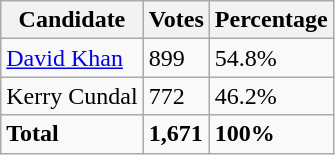<table class="wikitable">
<tr>
<th>Candidate</th>
<th>Votes</th>
<th>Percentage</th>
</tr>
<tr>
<td><a href='#'>David Khan</a></td>
<td>899</td>
<td>54.8%</td>
</tr>
<tr>
<td>Kerry Cundal</td>
<td>772</td>
<td>46.2%</td>
</tr>
<tr>
<td><strong>Total</strong></td>
<td><strong> 1,671</strong></td>
<td><strong>100%</strong></td>
</tr>
</table>
